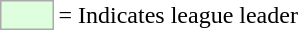<table>
<tr>
<td style="background:#DDFFDD; border:1px solid #aaa; width:2em;"></td>
<td>= Indicates league leader</td>
</tr>
</table>
